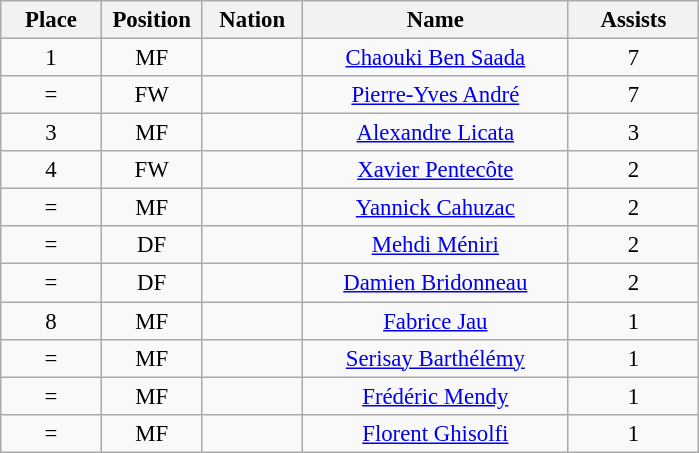<table class="wikitable" style="font-size: 95%; text-align: center;">
<tr>
<th width=60>Place</th>
<th width=60>Position</th>
<th width=60>Nation</th>
<th width=170>Name</th>
<th width=80>Assists</th>
</tr>
<tr>
<td>1</td>
<td>MF</td>
<td></td>
<td><a href='#'>Chaouki Ben Saada</a></td>
<td>7</td>
</tr>
<tr>
<td>=</td>
<td>FW</td>
<td></td>
<td><a href='#'>Pierre-Yves André</a></td>
<td>7</td>
</tr>
<tr>
<td>3</td>
<td>MF</td>
<td></td>
<td><a href='#'>Alexandre Licata</a></td>
<td>3</td>
</tr>
<tr>
<td>4</td>
<td>FW</td>
<td></td>
<td><a href='#'>Xavier Pentecôte</a></td>
<td>2</td>
</tr>
<tr>
<td>=</td>
<td>MF</td>
<td></td>
<td><a href='#'>Yannick Cahuzac</a></td>
<td>2</td>
</tr>
<tr>
<td>=</td>
<td>DF</td>
<td></td>
<td><a href='#'>Mehdi Méniri</a></td>
<td>2</td>
</tr>
<tr>
<td>=</td>
<td>DF</td>
<td></td>
<td><a href='#'>Damien Bridonneau</a></td>
<td>2</td>
</tr>
<tr>
<td>8</td>
<td>MF</td>
<td></td>
<td><a href='#'>Fabrice Jau</a></td>
<td>1</td>
</tr>
<tr>
<td>=</td>
<td>MF</td>
<td></td>
<td><a href='#'>Serisay Barthélémy</a></td>
<td>1</td>
</tr>
<tr>
<td>=</td>
<td>MF</td>
<td></td>
<td><a href='#'>Frédéric Mendy</a></td>
<td>1</td>
</tr>
<tr>
<td>=</td>
<td>MF</td>
<td></td>
<td><a href='#'>Florent Ghisolfi</a></td>
<td>1</td>
</tr>
</table>
